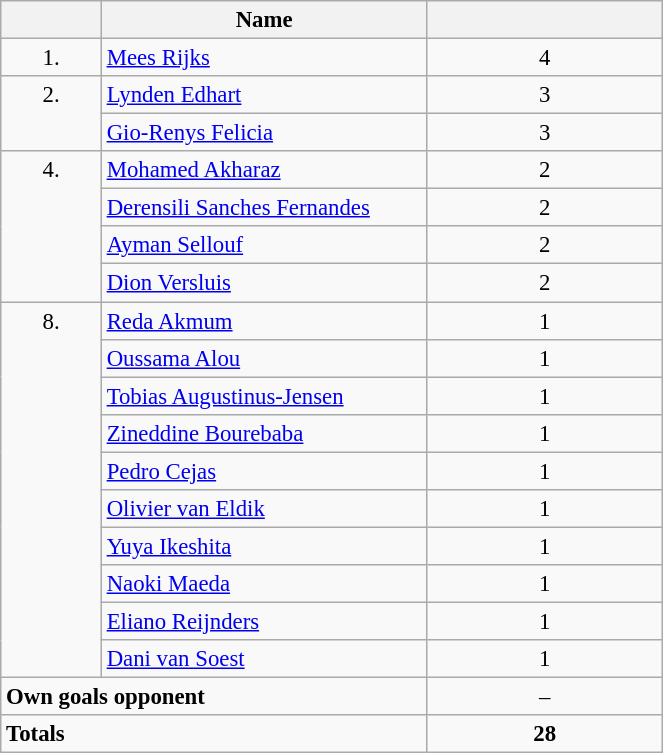<table class="wikitable" style="font-size: 95%; text-align: center;">
<tr>
<th style="width: 60px;"></th>
<th style="width: 210px;">Name</th>
<th style="width: 150px;"></th>
</tr>
<tr>
<td rowspan="1" style="vertical-align: top;">1.</td>
<td style="text-align: left;"><strong></strong> <a href='#'>Mees Rijks</a></td>
<td>4</td>
</tr>
<tr>
<td rowspan="2" style="vertical-align: top;">2.</td>
<td style="text-align: left;"><strong></strong> <a href='#'>Lynden Edhart</a></td>
<td>3</td>
</tr>
<tr>
<td style="text-align: left;"><strong></strong> <a href='#'>Gio-Renys Felicia</a></td>
<td>3</td>
</tr>
<tr>
<td rowspan="4" style="vertical-align: top;">4.</td>
<td style="text-align: left;"><strong></strong> <a href='#'>Mohamed Akharaz</a></td>
<td>2</td>
</tr>
<tr>
<td style="text-align: left;"><strong></strong> <a href='#'>Derensili Sanches Fernandes</a></td>
<td>2</td>
</tr>
<tr>
<td style="text-align: left;"><strong></strong> <a href='#'>Ayman Sellouf</a></td>
<td>2</td>
</tr>
<tr>
<td style="text-align: left;"><strong></strong> <a href='#'>Dion Versluis</a></td>
<td>2</td>
</tr>
<tr>
<td rowspan="10" style="vertical-align: top;">8.</td>
<td style="text-align: left;"><strong></strong> <a href='#'>Reda Akmum</a></td>
<td>1</td>
</tr>
<tr>
<td style="text-align: left;"><strong></strong> <a href='#'>Oussama Alou</a></td>
<td>1</td>
</tr>
<tr>
<td style="text-align: left;"><strong></strong> <a href='#'>Tobias Augustinus-Jensen</a></td>
<td>1</td>
</tr>
<tr>
<td style="text-align: left;"><strong></strong> <a href='#'>Zineddine Bourebaba</a></td>
<td>1</td>
</tr>
<tr>
<td style="text-align: left;"><strong></strong> <a href='#'>Pedro Cejas</a></td>
<td>1</td>
</tr>
<tr>
<td style="text-align: left;"><strong></strong> <a href='#'>Olivier van Eldik</a></td>
<td>1</td>
</tr>
<tr>
<td style="text-align: left;"><strong></strong> <a href='#'>Yuya Ikeshita</a></td>
<td>1</td>
</tr>
<tr>
<td style="text-align: left;"><strong></strong> <a href='#'>Naoki Maeda</a></td>
<td>1</td>
</tr>
<tr>
<td style="text-align: left;"><strong></strong> <a href='#'>Eliano Reijnders</a></td>
<td>1</td>
</tr>
<tr>
<td style="text-align: left;"><strong></strong> <a href='#'>Dani van Soest</a></td>
<td>1</td>
</tr>
<tr>
<td colspan="2" style="text-align: left;"><strong>Own goals opponent</strong></td>
<td>–</td>
</tr>
<tr>
<td colspan="2" style="text-align: left;"><strong>Totals</strong></td>
<td><strong>28</strong></td>
</tr>
</table>
